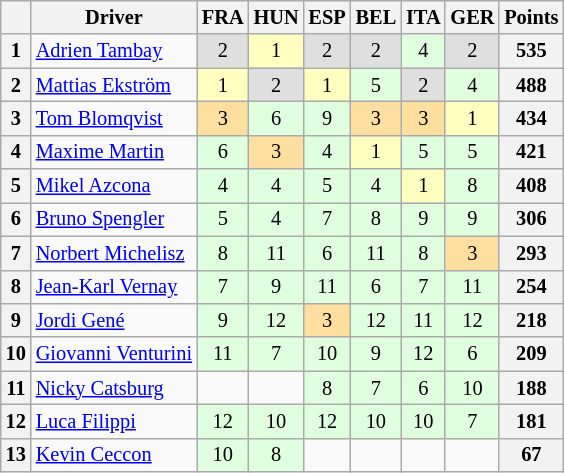<table class="wikitable" style="font-size: 85%; text-align: center;">
<tr>
<th></th>
<th>Driver</th>
<th>FRA<br></th>
<th>HUN<br></th>
<th>ESP<br></th>
<th>BEL<br></th>
<th>ITA<br></th>
<th>GER<br></th>
<th>Points</th>
</tr>
<tr>
<th>1</th>
<td align="left"> <a href='#'>Adrien Tambay</a></td>
<td style="background:#DFDFDF;">2</td>
<td style="background:#FFFFBF;">1</td>
<td style="background:#DFDFDF;">2</td>
<td style="background:#DFDFDF;">2</td>
<td style="background:#DFFFDF;">4</td>
<td style="background:#DFDFDF;">2</td>
<th>535</th>
</tr>
<tr>
<th>2</th>
<td align="left"> <a href='#'>Mattias Ekström</a></td>
<td style="background:#FFFFBF;">1</td>
<td style="background:#DFDFDF;">2</td>
<td style="background:#FFFFBF;">1</td>
<td style="background:#DFFFDF;">5</td>
<td style="background:#DFDFDF;">2</td>
<td style="background:#DFFFDF;">4</td>
<th>488</th>
</tr>
<tr>
<th>3</th>
<td align="left"> <a href='#'>Tom Blomqvist</a></td>
<td style="background:#FFDF9F;">3</td>
<td style="background:#DFFFDF;">6</td>
<td style="background:#DFFFDF;">9</td>
<td style="background:#FFDF9F;">3</td>
<td style="background:#FFDF9F;">3</td>
<td style="background:#FFFFBF;">1</td>
<th>434</th>
</tr>
<tr>
<th>4</th>
<td nowrap="" align="left"> <a href='#'>Maxime Martin</a></td>
<td style="background:#DFFFDF;">6</td>
<td style="background:#FFDF9F;">3</td>
<td style="background:#DFFFDF;">4</td>
<td style="background:#FFFFBF;">1</td>
<td style="background:#DFFFDF;">5</td>
<td style="background:#DFFFDF;">5</td>
<th>421</th>
</tr>
<tr>
<th>5</th>
<td align="left"> <a href='#'>Mikel Azcona</a></td>
<td style="background:#DFFFDF;">4</td>
<td style="background:#DFFFDF;">4</td>
<td style="background:#DFFFDF;">5</td>
<td style="background:#DFFFDF;">4</td>
<td style="background:#FFFFBF;">1</td>
<td style="background:#DFFFDF;">8</td>
<th>408</th>
</tr>
<tr>
<th>6</th>
<td nowrap="" align="left"> <a href='#'>Bruno Spengler</a></td>
<td style="background:#DFFFDF;">5</td>
<td style="background:#DFFFDF;">4</td>
<td style="background:#DFFFDF;">7</td>
<td style="background:#DFFFDF;">8</td>
<td style="background:#DFFFDF;">9</td>
<td style="background:#DFFFDF;">9</td>
<th>306</th>
</tr>
<tr>
<th>7</th>
<td nowrap="" align="left"> <a href='#'>Norbert Michelisz</a></td>
<td style="background:#DFFFDF;">8</td>
<td style="background:#DFFFDF;">11</td>
<td style="background:#DFFFDF;">6</td>
<td style="background:#DFFFDF;">11</td>
<td style="background:#DFFFDF;">8</td>
<td style="background:#FFDF9F;">3</td>
<th>293</th>
</tr>
<tr>
<th>8</th>
<td nowrap="" align="left"> <a href='#'>Jean-Karl Vernay</a></td>
<td style="background:#DFFFDF;">7</td>
<td style="background:#DFFFDF;">9</td>
<td style="background:#DFFFDF;">11</td>
<td style="background:#DFFFDF;">6</td>
<td style="background:#DFFFDF;">7</td>
<td style="background:#DFFFDF;">11</td>
<th>254</th>
</tr>
<tr>
<th>9</th>
<td nowrap="" align="left"> <a href='#'>Jordi Gené</a></td>
<td style="background:#DFFFDF;">9</td>
<td style="background:#DFFFDF;">12</td>
<td style="background:#FFDF9F;">3</td>
<td style="background:#DFFFDF;">12</td>
<td style="background:#DFFFDF;">11</td>
<td style="background:#DFFFDF;">12</td>
<th>218</th>
</tr>
<tr>
<th>10</th>
<td nowrap="" align="left"> <a href='#'>Giovanni Venturini</a></td>
<td style="background:#DFFFDF;">11</td>
<td style="background:#DFFFDF;">7</td>
<td style="background:#DFFFDF;">10</td>
<td style="background:#DFFFDF;">9</td>
<td style="background:#DFFFDF;">12</td>
<td style="background:#DFFFDF;">6</td>
<th>209</th>
</tr>
<tr>
<th>11</th>
<td align="left"> <a href='#'>Nicky Catsburg</a></td>
<td></td>
<td></td>
<td style="background:#DFFFDF;">8</td>
<td style="background:#DFFFDF;">7</td>
<td style="background:#DFFFDF;">6</td>
<td style="background:#DFFFDF;">10</td>
<th>188</th>
</tr>
<tr>
<th>12</th>
<td nowrap="" align="left"> <a href='#'>Luca Filippi</a></td>
<td style="background:#DFFFDF;">12</td>
<td style="background:#DFFFDF;">10</td>
<td style="background:#DFFFDF;">12</td>
<td style="background:#DFFFDF;">10</td>
<td style="background:#DFFFDF;">10</td>
<td style="background:#DFFFDF;">7</td>
<th>181</th>
</tr>
<tr>
<th>13</th>
<td nowrap="" align="left"> <a href='#'>Kevin Ceccon</a></td>
<td style="background:#DFFFDF;">10</td>
<td style="background:#DFFFDF;">8</td>
<td></td>
<td></td>
<td></td>
<td></td>
<th>67</th>
</tr>
</table>
